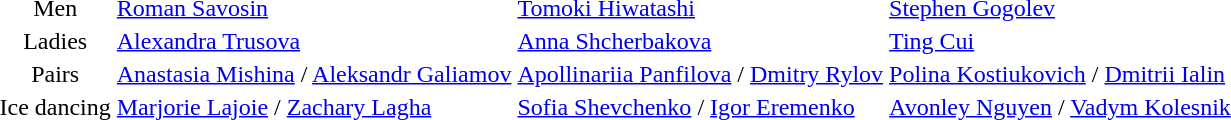<table>
<tr>
<td align=center>Men</td>
<td> <a href='#'>Roman Savosin</a></td>
<td> <a href='#'>Tomoki Hiwatashi</a></td>
<td> <a href='#'>Stephen Gogolev</a></td>
</tr>
<tr>
<td align=center>Ladies</td>
<td> <a href='#'>Alexandra Trusova</a></td>
<td> <a href='#'>Anna Shcherbakova</a></td>
<td> <a href='#'>Ting Cui</a></td>
</tr>
<tr>
<td align=center>Pairs</td>
<td> <a href='#'>Anastasia Mishina</a> / <a href='#'>Aleksandr Galiamov</a></td>
<td> <a href='#'>Apollinariia Panfilova</a> / <a href='#'>Dmitry Rylov</a></td>
<td> <a href='#'>Polina Kostiukovich</a> / <a href='#'>Dmitrii Ialin</a></td>
</tr>
<tr>
<td align=center>Ice dancing</td>
<td> <a href='#'>Marjorie Lajoie</a> / <a href='#'>Zachary Lagha</a></td>
<td> <a href='#'>Sofia Shevchenko</a> / <a href='#'>Igor Eremenko</a></td>
<td> <a href='#'>Avonley Nguyen</a> / <a href='#'>Vadym Kolesnik</a></td>
</tr>
</table>
